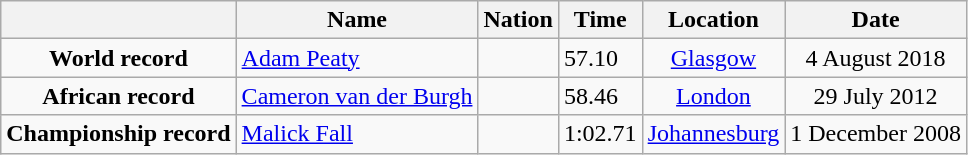<table class=wikitable style=text-align:center>
<tr>
<th></th>
<th>Name</th>
<th>Nation</th>
<th>Time</th>
<th>Location</th>
<th>Date</th>
</tr>
<tr>
<td><strong>World record</strong></td>
<td align=left><a href='#'>Adam Peaty</a></td>
<td align=left></td>
<td align=left>57.10</td>
<td><a href='#'>Glasgow</a></td>
<td>4 August 2018</td>
</tr>
<tr>
<td><strong>African record</strong></td>
<td align=left><a href='#'>Cameron van der Burgh</a></td>
<td align=left></td>
<td align=left>58.46</td>
<td><a href='#'>London</a></td>
<td>29 July 2012</td>
</tr>
<tr>
<td><strong>Championship record</strong></td>
<td align=left><a href='#'>Malick Fall</a></td>
<td align=left></td>
<td align=left>1:02.71</td>
<td><a href='#'>Johannesburg</a></td>
<td>1 December 2008</td>
</tr>
</table>
